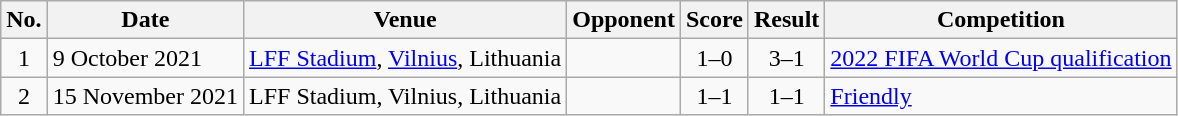<table class="wikitable sortable">
<tr>
<th scope="col">No.</th>
<th scope="col">Date</th>
<th scope="col">Venue</th>
<th scope="col">Opponent</th>
<th scope="col">Score</th>
<th scope="col">Result</th>
<th scope="col">Competition</th>
</tr>
<tr>
<td align=center>1</td>
<td>9 October 2021</td>
<td><a href='#'>LFF Stadium</a>, <a href='#'>Vilnius</a>, Lithuania</td>
<td></td>
<td align=center>1–0</td>
<td align=center>3–1</td>
<td><a href='#'>2022 FIFA World Cup qualification</a></td>
</tr>
<tr>
<td align=center>2</td>
<td>15 November 2021</td>
<td>LFF Stadium, Vilnius, Lithuania</td>
<td></td>
<td align=center>1–1</td>
<td align=center>1–1</td>
<td><a href='#'>Friendly</a></td>
</tr>
</table>
